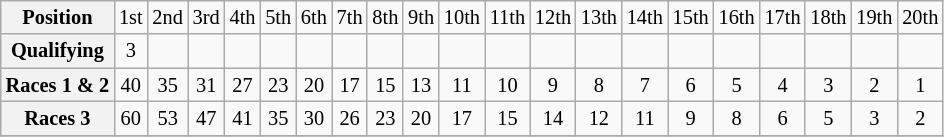<table class="wikitable" style="font-size:85%; text-align:center">
<tr style="background:#f9f9f9">
<th valign="middle">Position</th>
<td>1st</td>
<td>2nd</td>
<td>3rd</td>
<td>4th</td>
<td>5th</td>
<td>6th</td>
<td>7th</td>
<td>8th</td>
<td>9th</td>
<td>10th</td>
<td>11th</td>
<td>12th</td>
<td>13th</td>
<td>14th</td>
<td>15th</td>
<td>16th</td>
<td>17th</td>
<td>18th</td>
<td>19th</td>
<td>20th</td>
</tr>
<tr>
<th valign="middle">Qualifying</th>
<td>3</td>
<td></td>
<td></td>
<td></td>
<td></td>
<td></td>
<td></td>
<td></td>
<td></td>
<td></td>
<td></td>
<td></td>
<td></td>
<td></td>
<td></td>
<td></td>
<td></td>
<td></td>
<td></td>
<td></td>
</tr>
<tr>
<th valign="middle">Races 1 & 2</th>
<td>40</td>
<td>35</td>
<td>31</td>
<td>27</td>
<td>23</td>
<td>20</td>
<td>17</td>
<td>15</td>
<td>13</td>
<td>11</td>
<td>10</td>
<td>9</td>
<td>8</td>
<td>7</td>
<td>6</td>
<td>5</td>
<td>4</td>
<td>3</td>
<td>2</td>
<td>1</td>
</tr>
<tr>
<th valign="middle">Races 3</th>
<td>60</td>
<td>53</td>
<td>47</td>
<td>41</td>
<td>35</td>
<td>30</td>
<td>26</td>
<td>23</td>
<td>20</td>
<td>17</td>
<td>15</td>
<td>14</td>
<td>12</td>
<td>11</td>
<td>9</td>
<td>8</td>
<td>6</td>
<td>5</td>
<td>3</td>
<td>2</td>
</tr>
<tr>
</tr>
</table>
